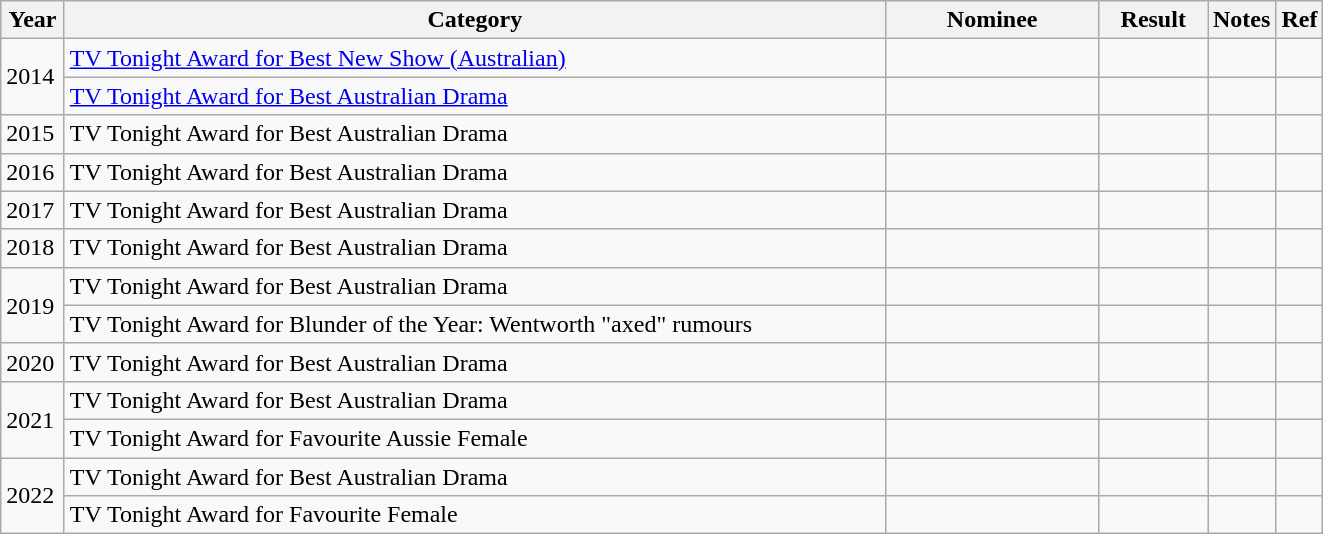<table class="wikitable">
<tr>
<th width="35">Year</th>
<th width="540">Category</th>
<th width="135">Nominee</th>
<th width="65">Result</th>
<th>Notes</th>
<th>Ref</th>
</tr>
<tr>
<td rowspan="2">2014</td>
<td><a href='#'>TV Tonight Award for Best New Show (Australian)</a></td>
<td></td>
<td></td>
<td align="center"></td>
<td></td>
</tr>
<tr>
<td><a href='#'>TV Tonight Award for Best Australian Drama</a></td>
<td></td>
<td></td>
<td align="center"></td>
<td></td>
</tr>
<tr>
<td>2015</td>
<td>TV Tonight Award for Best Australian Drama</td>
<td></td>
<td></td>
<td align="center"></td>
<td></td>
</tr>
<tr>
<td>2016</td>
<td>TV Tonight Award for Best Australian Drama</td>
<td></td>
<td></td>
<td align="center"></td>
<td></td>
</tr>
<tr>
<td>2017</td>
<td>TV Tonight Award for Best Australian Drama</td>
<td></td>
<td></td>
<td align="center"></td>
<td></td>
</tr>
<tr>
<td>2018</td>
<td>TV Tonight Award for Best Australian Drama</td>
<td></td>
<td></td>
<td align="center"></td>
<td></td>
</tr>
<tr>
<td rowspan="2">2019</td>
<td>TV Tonight Award for Best Australian Drama</td>
<td></td>
<td></td>
<td align="center"></td>
<td></td>
</tr>
<tr>
<td>TV Tonight Award for Blunder of the Year: Wentworth "axed" rumours</td>
<td></td>
<td></td>
<td align="center"></td>
<td></td>
</tr>
<tr>
<td>2020</td>
<td>TV Tonight Award for Best Australian Drama</td>
<td></td>
<td></td>
<td align="center"></td>
<td></td>
</tr>
<tr>
<td rowspan="2">2021</td>
<td>TV Tonight Award for Best Australian Drama</td>
<td></td>
<td></td>
<td align="center"></td>
<td></td>
</tr>
<tr>
<td>TV Tonight Award for Favourite Aussie Female</td>
<td></td>
<td></td>
<td align="center"></td>
<td></td>
</tr>
<tr>
<td rowspan="2">2022</td>
<td>TV Tonight Award for Best Australian Drama</td>
<td></td>
<td></td>
<td align="center"></td>
<td></td>
</tr>
<tr>
<td>TV Tonight Award for Favourite Female</td>
<td></td>
<td></td>
<td align="center"></td>
<td></td>
</tr>
</table>
